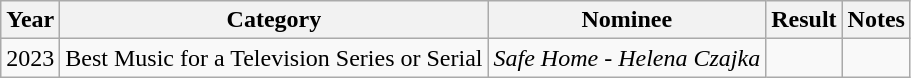<table class="wikitable">
<tr>
<th>Year</th>
<th>Category</th>
<th>Nominee</th>
<th>Result</th>
<th>Notes</th>
</tr>
<tr>
<td>2023</td>
<td>Best Music for a Television Series or Serial</td>
<td><em>Safe Home - Helena Czajka</em></td>
<td></td>
<td></td>
</tr>
</table>
